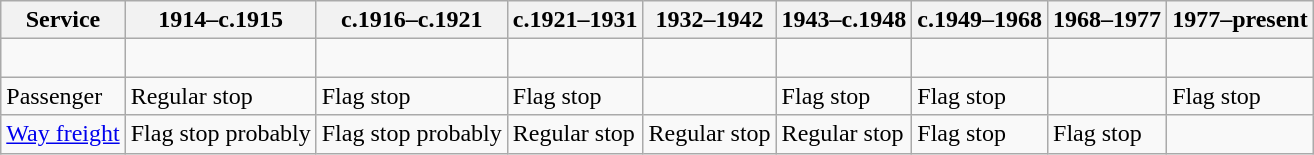<table class="wikitable">
<tr>
<th>Service</th>
<th>1914–c.1915</th>
<th>c.1916–c.1921</th>
<th>c.1921–1931</th>
<th>1932–1942</th>
<th>1943–c.1948</th>
<th>c.1949–1968</th>
<th>1968–1977</th>
<th>1977–present</th>
</tr>
<tr>
<td></td>
<td></td>
<td></td>
<td></td>
<td></td>
<td></td>
<td><br></td>
<td></td>
<td><br></td>
</tr>
<tr>
<td>Passenger</td>
<td>Regular stop</td>
<td>Flag stop</td>
<td>Flag stop</td>
<td></td>
<td>Flag stop</td>
<td>Flag stop</td>
<td></td>
<td>Flag stop</td>
</tr>
<tr>
<td><a href='#'>Way freight</a></td>
<td>Flag stop probably</td>
<td>Flag stop probably</td>
<td>Regular stop</td>
<td>Regular stop</td>
<td>Regular stop</td>
<td>Flag stop</td>
<td>Flag stop</td>
<td></td>
</tr>
</table>
